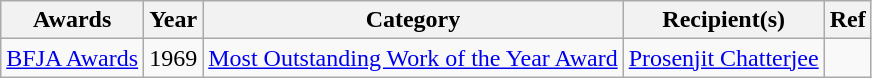<table class="wikitable">
<tr>
<th><strong>Awards</strong></th>
<th>Year</th>
<th><strong>Category</strong></th>
<th><strong>Recipient(s)</strong></th>
<th>Ref</th>
</tr>
<tr>
<td><a href='#'>BFJA Awards</a></td>
<td>1969</td>
<td><a href='#'>Most Outstanding Work of the Year Award</a></td>
<td><a href='#'>Prosenjit Chatterjee</a></td>
<td></td>
</tr>
</table>
